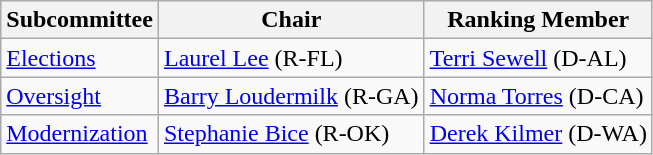<table class="wikitable">
<tr>
<th>Subcommittee</th>
<th>Chair</th>
<th>Ranking Member</th>
</tr>
<tr>
<td><a href='#'>Elections</a></td>
<td><a href='#'>Laurel Lee</a> (R-FL)</td>
<td><a href='#'>Terri Sewell</a> (D-AL)</td>
</tr>
<tr>
<td><a href='#'>Oversight</a></td>
<td><a href='#'>Barry Loudermilk</a> (R-GA)</td>
<td><a href='#'>Norma Torres</a> (D-CA)</td>
</tr>
<tr>
<td><a href='#'>Modernization</a></td>
<td><a href='#'>Stephanie Bice</a> (R-OK)</td>
<td><a href='#'>Derek Kilmer</a> (D-WA)</td>
</tr>
</table>
